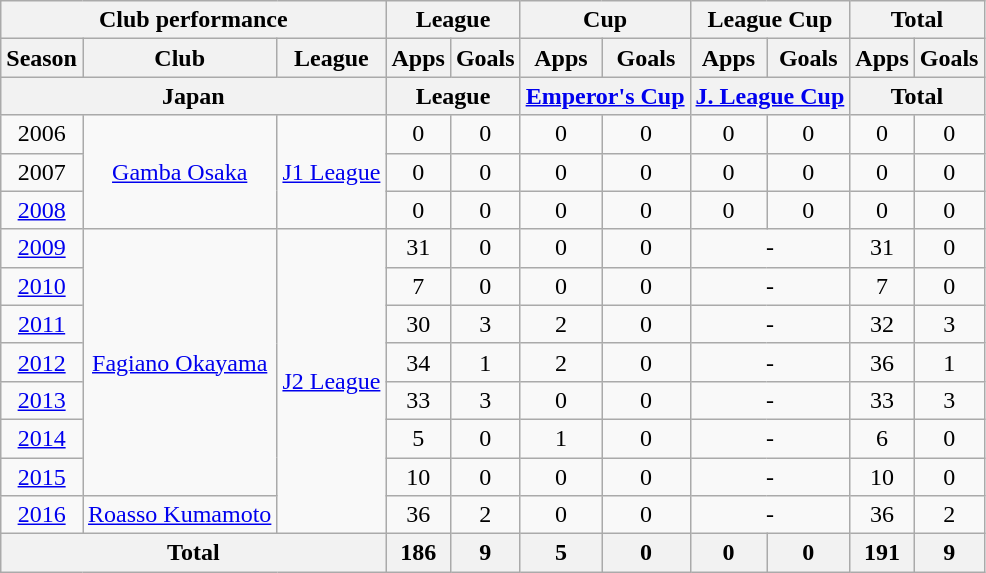<table class="wikitable" style="text-align:center;">
<tr>
<th colspan=3>Club performance</th>
<th colspan=2>League</th>
<th colspan=2>Cup</th>
<th colspan=2>League Cup</th>
<th colspan=2>Total</th>
</tr>
<tr>
<th>Season</th>
<th>Club</th>
<th>League</th>
<th>Apps</th>
<th>Goals</th>
<th>Apps</th>
<th>Goals</th>
<th>Apps</th>
<th>Goals</th>
<th>Apps</th>
<th>Goals</th>
</tr>
<tr>
<th colspan=3>Japan</th>
<th colspan=2>League</th>
<th colspan=2><a href='#'>Emperor's Cup</a></th>
<th colspan=2><a href='#'>J. League Cup</a></th>
<th colspan=2>Total</th>
</tr>
<tr>
<td>2006</td>
<td rowspan="3"><a href='#'>Gamba Osaka</a></td>
<td rowspan="3"><a href='#'>J1 League</a></td>
<td>0</td>
<td>0</td>
<td>0</td>
<td>0</td>
<td>0</td>
<td>0</td>
<td>0</td>
<td>0</td>
</tr>
<tr>
<td>2007</td>
<td>0</td>
<td>0</td>
<td>0</td>
<td>0</td>
<td>0</td>
<td>0</td>
<td>0</td>
<td>0</td>
</tr>
<tr>
<td><a href='#'>2008</a></td>
<td>0</td>
<td>0</td>
<td>0</td>
<td>0</td>
<td>0</td>
<td>0</td>
<td>0</td>
<td>0</td>
</tr>
<tr>
<td><a href='#'>2009</a></td>
<td rowspan="7"><a href='#'>Fagiano Okayama</a></td>
<td rowspan="8"><a href='#'>J2 League</a></td>
<td>31</td>
<td>0</td>
<td>0</td>
<td>0</td>
<td colspan="2">-</td>
<td>31</td>
<td>0</td>
</tr>
<tr>
<td><a href='#'>2010</a></td>
<td>7</td>
<td>0</td>
<td>0</td>
<td>0</td>
<td colspan="2">-</td>
<td>7</td>
<td>0</td>
</tr>
<tr>
<td><a href='#'>2011</a></td>
<td>30</td>
<td>3</td>
<td>2</td>
<td>0</td>
<td colspan="2">-</td>
<td>32</td>
<td>3</td>
</tr>
<tr>
<td><a href='#'>2012</a></td>
<td>34</td>
<td>1</td>
<td>2</td>
<td>0</td>
<td colspan="2">-</td>
<td>36</td>
<td>1</td>
</tr>
<tr>
<td><a href='#'>2013</a></td>
<td>33</td>
<td>3</td>
<td>0</td>
<td>0</td>
<td colspan="2">-</td>
<td>33</td>
<td>3</td>
</tr>
<tr>
<td><a href='#'>2014</a></td>
<td>5</td>
<td>0</td>
<td>1</td>
<td>0</td>
<td colspan="2">-</td>
<td>6</td>
<td>0</td>
</tr>
<tr>
<td><a href='#'>2015</a></td>
<td>10</td>
<td>0</td>
<td>0</td>
<td>0</td>
<td colspan="2">-</td>
<td>10</td>
<td>0</td>
</tr>
<tr>
<td><a href='#'>2016</a></td>
<td rowspan="1"><a href='#'>Roasso Kumamoto</a></td>
<td>36</td>
<td>2</td>
<td>0</td>
<td>0</td>
<td colspan="2">-</td>
<td>36</td>
<td>2</td>
</tr>
<tr>
<th colspan=3>Total</th>
<th>186</th>
<th>9</th>
<th>5</th>
<th>0</th>
<th>0</th>
<th>0</th>
<th>191</th>
<th>9</th>
</tr>
</table>
